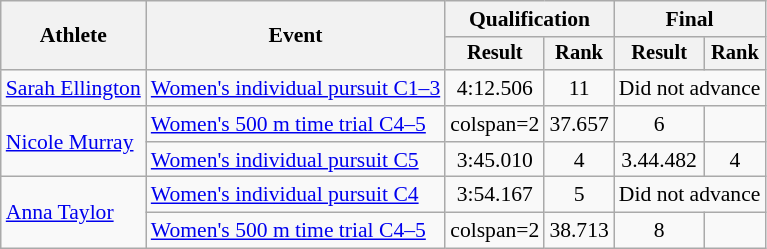<table class="wikitable" style="font-size:90%;text-align:center;">
<tr>
<th rowspan="2">Athlete</th>
<th rowspan="2">Event</th>
<th colspan="2">Qualification</th>
<th colspan="2">Final</th>
</tr>
<tr style="font-size:95%">
<th>Result</th>
<th>Rank</th>
<th>Result</th>
<th>Rank</th>
</tr>
<tr>
<td style="text-align:left;"><a href='#'>Sarah Ellington</a></td>
<td style="text-align:left;"><a href='#'>Women's individual pursuit C1–3</a></td>
<td>4:12.506</td>
<td>11</td>
<td colspan="2">Did not advance</td>
</tr>
<tr>
<td style="text-align:left;" rowspan=2><a href='#'>Nicole Murray</a></td>
<td style="text-align:left;"><a href='#'>Women's 500 m time trial C4–5</a></td>
<td>colspan=2 </td>
<td>37.657</td>
<td>6</td>
</tr>
<tr>
<td style="text-align:left;"><a href='#'>Women's individual pursuit C5</a></td>
<td>3:45.010</td>
<td>4 <strong></strong></td>
<td>3.44.482</td>
<td>4</td>
</tr>
<tr>
<td style="text-align:left;" rowspan=2><a href='#'>Anna Taylor</a></td>
<td style="text-align:left;"><a href='#'>Women's individual pursuit C4</a></td>
<td>3:54.167</td>
<td>5</td>
<td colspan="2">Did not advance</td>
</tr>
<tr>
<td style="text-align:left;"><a href='#'>Women's 500 m time trial C4–5</a></td>
<td>colspan=2 </td>
<td>38.713</td>
<td>8</td>
</tr>
</table>
